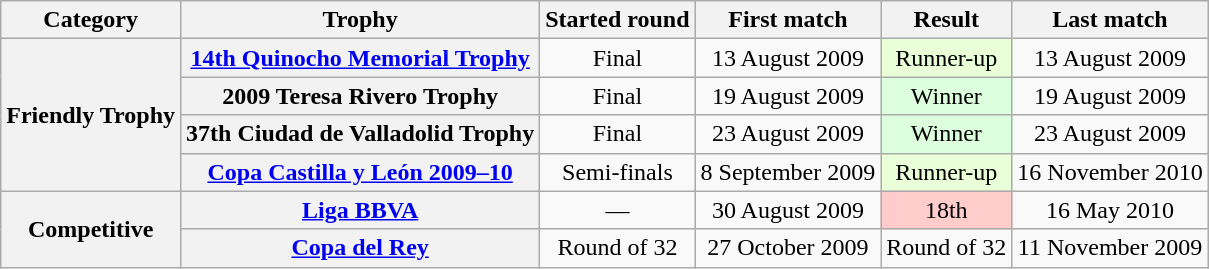<table class="wikitable">
<tr>
<th>Category</th>
<th>Trophy</th>
<th>Started round</th>
<th>First match</th>
<th>Result</th>
<th>Last match</th>
</tr>
<tr>
<th rowspan="4">Friendly Trophy</th>
<th><a href='#'>14th Quinocho Memorial Trophy</a></th>
<td style="text-align:center;">Final</td>
<td style="text-align:center;">13 August 2009</td>
<td style="background:#e8ffd8; text-align:center;">Runner-up</td>
<td style="text-align:center;">13 August 2009</td>
</tr>
<tr>
<th>2009 Teresa Rivero Trophy</th>
<td style="text-align:center;">Final</td>
<td style="text-align:center;">19 August 2009</td>
<td style="background:#dfd; text-align:center;">Winner</td>
<td style="text-align:center;">19 August 2009</td>
</tr>
<tr>
<th>37th Ciudad de Valladolid Trophy</th>
<td style="text-align:center;">Final</td>
<td style="text-align:center;">23 August 2009</td>
<td style="background:#dfd; text-align:center;">Winner</td>
<td style="text-align:center;">23 August 2009</td>
</tr>
<tr>
<th><a href='#'>Copa Castilla y León 2009–10</a></th>
<td style="text-align:center;">Semi-finals</td>
<td style="text-align:center;">8 September 2009</td>
<td style="background:#e8ffd8; text-align:center;">Runner-up</td>
<td style="text-align:center;">16 November 2010</td>
</tr>
<tr>
<th rowspan="2">Competitive</th>
<th><a href='#'>Liga BBVA</a></th>
<td style="text-align:center;">—</td>
<td style="text-align:center;">30 August 2009</td>
<td style="background:#fcc; text-align:center;">18th</td>
<td style="text-align:center;">16 May 2010</td>
</tr>
<tr>
<th><a href='#'>Copa del Rey</a></th>
<td style="text-align:center;">Round of 32</td>
<td style="text-align:center;">27 October 2009</td>
<td style="text-align:center;">Round of 32</td>
<td style="text-align:center;">11 November 2009</td>
</tr>
</table>
